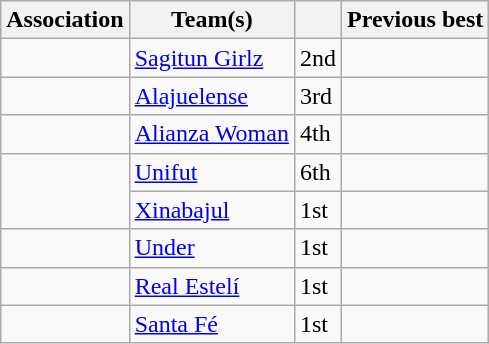<table class="wikitable sortable">
<tr>
<th>Association</th>
<th>Team(s)</th>
<th></th>
<th>Previous best</th>
</tr>
<tr>
<td></td>
<td><a href='#'>Sagitun Girlz</a></td>
<td>2nd</td>
<td></td>
</tr>
<tr>
<td></td>
<td><a href='#'>Alajuelense</a></td>
<td>3rd</td>
<td></td>
</tr>
<tr>
<td></td>
<td><a href='#'>Alianza Woman</a></td>
<td>4th</td>
<td></td>
</tr>
<tr>
<td rowspan=2></td>
<td><a href='#'>Unifut</a></td>
<td>6th</td>
<td></td>
</tr>
<tr>
<td><a href='#'>Xinabajul</a></td>
<td>1st</td>
<td></td>
</tr>
<tr>
<td></td>
<td><a href='#'>Under</a></td>
<td>1st</td>
<td></td>
</tr>
<tr>
<td></td>
<td><a href='#'>Real Estelí</a></td>
<td>1st</td>
<td></td>
</tr>
<tr>
<td></td>
<td><a href='#'>Santa Fé</a></td>
<td>1st</td>
<td></td>
</tr>
</table>
